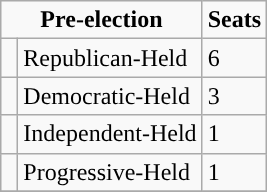<table class= "wikitable">
<tr>
<td colspan= "2" rowspan= "1" align= "center" valign= "top"><strong>Pre-election</strong></td>
<td valign= "top"><strong>Seats</strong><br></td>
</tr>
<tr>
<td style="background-color:"> </td>
<td>Republican-Held</td>
<td>6</td>
</tr>
<tr>
<td style="background-color:"> </td>
<td>Democratic-Held</td>
<td>3</td>
</tr>
<tr>
<td style="background-color:"> </td>
<td>Independent-Held</td>
<td>1</td>
</tr>
<tr>
<td style="background-color:"> </td>
<td>Progressive-Held</td>
<td>1</td>
</tr>
<tr>
</tr>
</table>
